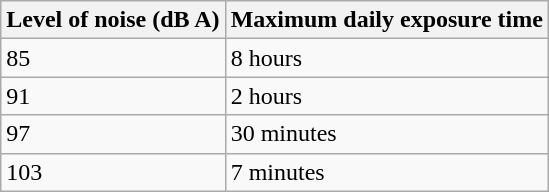<table class="wikitable">
<tr>
<th>Level of noise (dB A)</th>
<th>Maximum daily exposure time</th>
</tr>
<tr>
<td>85</td>
<td>8 hours</td>
</tr>
<tr>
<td>91</td>
<td>2 hours</td>
</tr>
<tr>
<td>97</td>
<td>30 minutes</td>
</tr>
<tr>
<td>103</td>
<td>7 minutes</td>
</tr>
</table>
